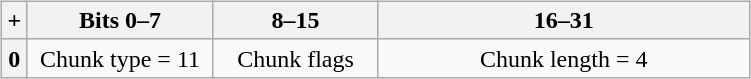<table align="right" width="40%">
<tr>
<td><br><table class="wikitable" style="margin: 0 auto; text-align: center; white-space: nowrap">
<tr>
<th>+</th>
<th colspan="8" width="25%">Bits 0–7</th>
<th colspan="8" width="22%">8–15</th>
<th colspan="16" width="50%">16–31</th>
</tr>
<tr>
<th>0</th>
<td colspan="8">Chunk type = 11</td>
<td colspan="8">Chunk flags</td>
<td colspan="16">Chunk length = 4</td>
</tr>
</table>
</td>
</tr>
</table>
